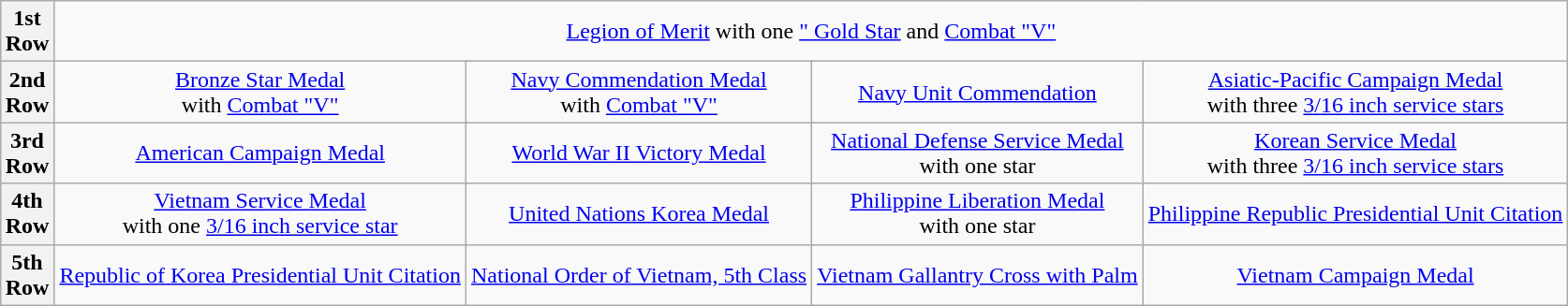<table class="wikitable" style="margin:1em auto; text-align:center;">
<tr>
<th>1st<br>Row</th>
<td colspan="14"><a href='#'>Legion of Merit</a> with one <a href='#'>" Gold Star</a> and <a href='#'>Combat "V"</a></td>
</tr>
<tr>
<th>2nd<br>Row</th>
<td colspan="4"><a href='#'>Bronze Star Medal</a> <br>with <a href='#'>Combat "V"</a></td>
<td colspan="4"><a href='#'>Navy Commendation Medal</a> <br>with <a href='#'>Combat "V"</a></td>
<td colspan="4"><a href='#'>Navy Unit Commendation</a></td>
<td colspan="4"><a href='#'>Asiatic-Pacific Campaign Medal</a> <br>with three <a href='#'>3/16 inch service stars</a></td>
</tr>
<tr>
<th>3rd<br>Row</th>
<td colspan="4"><a href='#'>American Campaign Medal</a></td>
<td colspan="4"><a href='#'>World War II Victory Medal</a></td>
<td colspan="4"><a href='#'>National Defense Service Medal</a> <br>with one star</td>
<td colspan="4"><a href='#'>Korean Service Medal</a> <br>with three <a href='#'>3/16 inch service stars</a></td>
</tr>
<tr>
<th>4th<br>Row</th>
<td colspan="4"><a href='#'>Vietnam Service Medal</a> <br>with one <a href='#'>3/16 inch service star</a></td>
<td colspan="4"><a href='#'>United Nations Korea Medal</a></td>
<td colspan="4"><a href='#'>Philippine Liberation Medal</a> <br>with one star</td>
<td colspan="4"><a href='#'>Philippine Republic Presidential Unit Citation</a></td>
</tr>
<tr>
<th>5th<br>Row</th>
<td colspan="4"><a href='#'>Republic of Korea Presidential Unit Citation</a></td>
<td colspan="4"><a href='#'>National Order of Vietnam, 5th Class</a></td>
<td colspan="4"><a href='#'>Vietnam Gallantry Cross with Palm</a></td>
<td colspan="4"><a href='#'>Vietnam Campaign Medal</a></td>
</tr>
</table>
